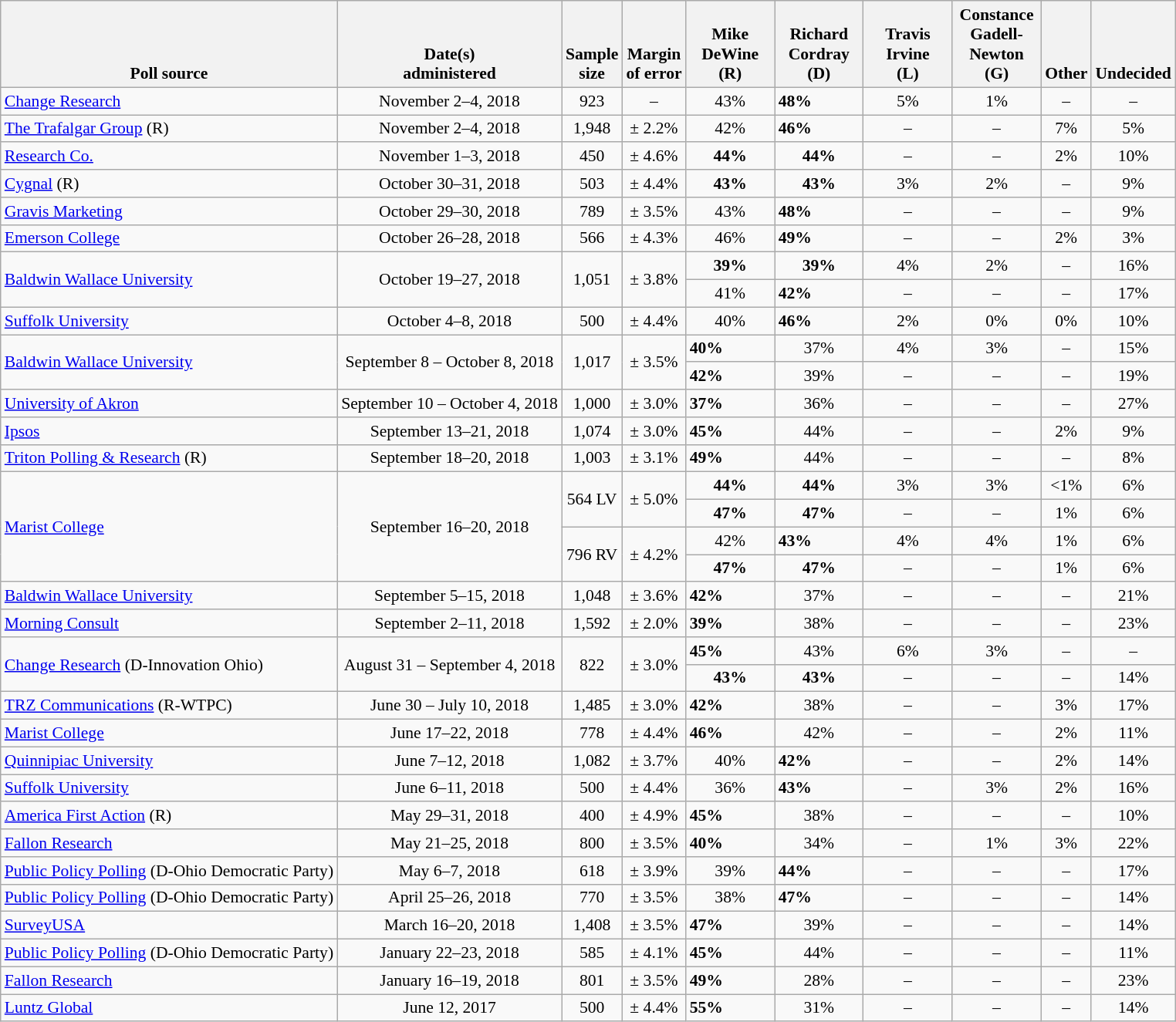<table class="wikitable" style="font-size:90%;">
<tr valign=bottom>
<th>Poll source</th>
<th>Date(s)<br>administered</th>
<th>Sample<br>size</th>
<th>Margin<br>of error</th>
<th style="width:70px;">Mike<br>DeWine<br>(R)</th>
<th style="width:70px;">Richard<br>Cordray<br>(D)</th>
<th style="width:70px;">Travis<br>Irvine<br>(L)</th>
<th style="width:70px;">Constance<br>Gadell-<br>Newton (G)</th>
<th>Other</th>
<th>Undecided</th>
</tr>
<tr>
<td><a href='#'>Change Research</a></td>
<td align=center>November 2–4, 2018</td>
<td align=center>923</td>
<td align=center>–</td>
<td align=center>43%</td>
<td><strong>48%</strong></td>
<td align=center>5%</td>
<td align=center>1%</td>
<td align=center>–</td>
<td align=center>–</td>
</tr>
<tr>
<td><a href='#'>The Trafalgar Group</a> (R)</td>
<td align=center>November 2–4, 2018</td>
<td align=center>1,948</td>
<td align=center>± 2.2%</td>
<td align=center>42%</td>
<td><strong>46%</strong></td>
<td align=center>–</td>
<td align=center>–</td>
<td align=center>7%</td>
<td align=center>5%</td>
</tr>
<tr>
<td><a href='#'>Research Co.</a></td>
<td align=center>November 1–3, 2018</td>
<td align=center>450</td>
<td align=center>± 4.6%</td>
<td align=center><strong>44%</strong></td>
<td align=center><strong>44%</strong></td>
<td align=center>–</td>
<td align=center>–</td>
<td align=center>2%</td>
<td align=center>10%</td>
</tr>
<tr>
<td><a href='#'>Cygnal</a> (R)</td>
<td align=center>October 30–31, 2018</td>
<td align=center>503</td>
<td align=center>± 4.4%</td>
<td align=center><strong>43%</strong></td>
<td align=center><strong>43%</strong></td>
<td align=center>3%</td>
<td align=center>2%</td>
<td align=center>–</td>
<td align=center>9%</td>
</tr>
<tr>
<td><a href='#'>Gravis Marketing</a></td>
<td align=center>October 29–30, 2018</td>
<td align=center>789</td>
<td align=center>± 3.5%</td>
<td align=center>43%</td>
<td><strong>48%</strong></td>
<td align=center>–</td>
<td align=center>–</td>
<td align=center>–</td>
<td align=center>9%</td>
</tr>
<tr>
<td><a href='#'>Emerson College</a></td>
<td align=center>October 26–28, 2018</td>
<td align=center>566</td>
<td align=center>± 4.3%</td>
<td align=center>46%</td>
<td><strong>49%</strong></td>
<td align=center>–</td>
<td align=center>–</td>
<td align=center>2%</td>
<td align=center>3%</td>
</tr>
<tr>
<td rowspan=2><a href='#'>Baldwin Wallace University</a></td>
<td rowspan=2 align=center>October 19–27, 2018</td>
<td rowspan=2 align=center>1,051</td>
<td rowspan=2 align=center>± 3.8%</td>
<td align=center><strong>39%</strong></td>
<td align=center><strong>39%</strong></td>
<td align=center>4%</td>
<td align=center>2%</td>
<td align=center>–</td>
<td align=center>16%</td>
</tr>
<tr>
<td align=center>41%</td>
<td><strong>42%</strong></td>
<td align=center>–</td>
<td align=center>–</td>
<td align=center>–</td>
<td align=center>17%</td>
</tr>
<tr>
<td><a href='#'>Suffolk University</a></td>
<td align=center>October 4–8, 2018</td>
<td align=center>500</td>
<td align=center>± 4.4%</td>
<td align=center>40%</td>
<td><strong>46%</strong></td>
<td align=center>2%</td>
<td align=center>0%</td>
<td align=center>0%</td>
<td align=center>10%</td>
</tr>
<tr>
<td rowspan=2><a href='#'>Baldwin Wallace University</a></td>
<td rowspan=2 align=center>September 8 – October 8, 2018</td>
<td rowspan=2 align=center>1,017</td>
<td rowspan=2 align=center>± 3.5%</td>
<td><strong>40%</strong></td>
<td align=center>37%</td>
<td align=center>4%</td>
<td align=center>3%</td>
<td align=center>–</td>
<td align=center>15%</td>
</tr>
<tr>
<td><strong>42%</strong></td>
<td align=center>39%</td>
<td align=center>–</td>
<td align=center>–</td>
<td align=center>–</td>
<td align=center>19%</td>
</tr>
<tr>
<td><a href='#'>University of Akron</a></td>
<td align=center>September 10 – October 4, 2018</td>
<td align=center>1,000</td>
<td align=center>± 3.0%</td>
<td><strong>37%</strong></td>
<td align=center>36%</td>
<td align=center>–</td>
<td align=center>–</td>
<td align=center>–</td>
<td align=center>27%</td>
</tr>
<tr>
<td><a href='#'>Ipsos</a></td>
<td align=center>September 13–21, 2018</td>
<td align=center>1,074</td>
<td align=center>± 3.0%</td>
<td><strong>45%</strong></td>
<td align=center>44%</td>
<td align=center>–</td>
<td align=center>–</td>
<td align=center>2%</td>
<td align=center>9%</td>
</tr>
<tr>
<td><a href='#'>Triton Polling & Research</a> (R)</td>
<td align=center>September 18–20, 2018</td>
<td align=center>1,003</td>
<td align=center>± 3.1%</td>
<td><strong>49%</strong></td>
<td align=center>44%</td>
<td align=center>–</td>
<td align=center>–</td>
<td align=center>–</td>
<td align=center>8%</td>
</tr>
<tr>
<td rowspan=4><a href='#'>Marist College</a></td>
<td rowspan=4 align=center>September 16–20, 2018</td>
<td rowspan=2 align=center>564 LV</td>
<td rowspan=2 align=center>± 5.0%</td>
<td align=center><strong>44%</strong></td>
<td align=center><strong>44%</strong></td>
<td align=center>3%</td>
<td align=center>3%</td>
<td align=center><1%</td>
<td align=center>6%</td>
</tr>
<tr>
<td align=center><strong>47%</strong></td>
<td align=center><strong>47%</strong></td>
<td align=center>–</td>
<td align=center>–</td>
<td align=center>1%</td>
<td align=center>6%</td>
</tr>
<tr>
<td rowspan=2 align=center>796 RV</td>
<td rowspan=2 align=center>± 4.2%</td>
<td align=center>42%</td>
<td><strong>43%</strong></td>
<td align=center>4%</td>
<td align=center>4%</td>
<td align=center>1%</td>
<td align=center>6%</td>
</tr>
<tr>
<td align=center><strong>47%</strong></td>
<td align=center><strong>47%</strong></td>
<td align=center>–</td>
<td align=center>–</td>
<td align=center>1%</td>
<td align=center>6%</td>
</tr>
<tr>
<td><a href='#'>Baldwin Wallace University</a></td>
<td align=center>September 5–15, 2018</td>
<td align=center>1,048</td>
<td align=center>± 3.6%</td>
<td><strong>42%</strong></td>
<td align=center>37%</td>
<td align=center>–</td>
<td align=center>–</td>
<td align=center>–</td>
<td align=center>21%</td>
</tr>
<tr>
<td><a href='#'>Morning Consult</a></td>
<td align=center>September 2–11, 2018</td>
<td align=center>1,592</td>
<td align=center>± 2.0%</td>
<td><strong>39%</strong></td>
<td align=center>38%</td>
<td align=center>–</td>
<td align=center>–</td>
<td align=center>–</td>
<td align=center>23%</td>
</tr>
<tr>
<td rowspan=2><a href='#'>Change Research</a> (D-Innovation Ohio)</td>
<td rowspan=2 align=center>August 31 – September 4, 2018</td>
<td rowspan=2 align=center>822</td>
<td rowspan=2 align=center>± 3.0%</td>
<td><strong>45%</strong></td>
<td align=center>43%</td>
<td align=center>6%</td>
<td align=center>3%</td>
<td align=center>–</td>
<td align=center>–</td>
</tr>
<tr>
<td align=center><strong>43%</strong></td>
<td align=center><strong>43%</strong></td>
<td align=center>–</td>
<td align=center>–</td>
<td align=center>–</td>
<td align=center>14%</td>
</tr>
<tr>
<td><a href='#'>TRZ Communications</a> (R-WTPC)</td>
<td align=center>June 30 – July 10, 2018</td>
<td align=center>1,485</td>
<td align=center>± 3.0%</td>
<td><strong>42%</strong></td>
<td align=center>38%</td>
<td align=center>–</td>
<td align=center>–</td>
<td align=center>3%</td>
<td align=center>17%</td>
</tr>
<tr>
<td><a href='#'>Marist College</a></td>
<td align=center>June 17–22, 2018</td>
<td align=center>778</td>
<td align=center>± 4.4%</td>
<td><strong>46%</strong></td>
<td align=center>42%</td>
<td align=center>–</td>
<td align=center>–</td>
<td align=center>2%</td>
<td align=center>11%</td>
</tr>
<tr>
<td><a href='#'>Quinnipiac University</a></td>
<td align=center>June 7–12, 2018</td>
<td align=center>1,082</td>
<td align=center>± 3.7%</td>
<td align=center>40%</td>
<td><strong>42%</strong></td>
<td align=center>–</td>
<td align=center>–</td>
<td align=center>2%</td>
<td align=center>14%</td>
</tr>
<tr>
<td><a href='#'>Suffolk University</a></td>
<td align=center>June 6–11, 2018</td>
<td align=center>500</td>
<td align=center>± 4.4%</td>
<td align=center>36%</td>
<td><strong>43%</strong></td>
<td align=center>–</td>
<td align=center>3%</td>
<td align=center>2%</td>
<td align=center>16%</td>
</tr>
<tr>
<td><a href='#'>America First Action</a> (R)</td>
<td align=center>May 29–31, 2018</td>
<td align=center>400</td>
<td align=center>± 4.9%</td>
<td><strong>45%</strong></td>
<td align=center>38%</td>
<td align=center>–</td>
<td align=center>–</td>
<td align=center>–</td>
<td align=center>10%</td>
</tr>
<tr>
<td><a href='#'>Fallon Research</a></td>
<td align=center>May 21–25, 2018</td>
<td align=center>800</td>
<td align=center>± 3.5%</td>
<td><strong>40%</strong></td>
<td align=center>34%</td>
<td align=center>–</td>
<td align=center>1%</td>
<td align=center>3%</td>
<td align=center>22%</td>
</tr>
<tr>
<td><a href='#'>Public Policy Polling</a> (D-Ohio Democratic Party)</td>
<td align=center>May 6–7, 2018</td>
<td align=center>618</td>
<td align=center>± 3.9%</td>
<td align=center>39%</td>
<td><strong>44%</strong></td>
<td align=center>–</td>
<td align=center>–</td>
<td align=center>–</td>
<td align=center>17%</td>
</tr>
<tr>
<td><a href='#'>Public Policy Polling</a> (D-Ohio Democratic Party)</td>
<td align=center>April 25–26, 2018</td>
<td align=center>770</td>
<td align=center>± 3.5%</td>
<td align=center>38%</td>
<td><strong>47%</strong></td>
<td align=center>–</td>
<td align=center>–</td>
<td align=center>–</td>
<td align=center>14%</td>
</tr>
<tr>
<td><a href='#'>SurveyUSA</a></td>
<td align=center>March 16–20, 2018</td>
<td align=center>1,408</td>
<td align=center>± 3.5%</td>
<td><strong>47%</strong></td>
<td align=center>39%</td>
<td align=center>–</td>
<td align=center>–</td>
<td align=center>–</td>
<td align=center>14%</td>
</tr>
<tr>
<td><a href='#'>Public Policy Polling</a> (D-Ohio Democratic Party)</td>
<td align=center>January 22–23, 2018</td>
<td align=center>585</td>
<td align=center>± 4.1%</td>
<td><strong>45%</strong></td>
<td align=center>44%</td>
<td align=center>–</td>
<td align=center>–</td>
<td align=center>–</td>
<td align=center>11%</td>
</tr>
<tr>
<td><a href='#'>Fallon Research</a></td>
<td align=center>January 16–19, 2018</td>
<td align=center>801</td>
<td align=center>± 3.5%</td>
<td><strong>49%</strong></td>
<td align=center>28%</td>
<td align=center>–</td>
<td align=center>–</td>
<td align=center>–</td>
<td align=center>23%</td>
</tr>
<tr>
<td><a href='#'>Luntz Global</a></td>
<td align=center>June 12, 2017</td>
<td align=center>500</td>
<td align=center>± 4.4%</td>
<td><strong>55%</strong></td>
<td align=center>31%</td>
<td align=center>–</td>
<td align=center>–</td>
<td align=center>–</td>
<td align=center>14%</td>
</tr>
</table>
